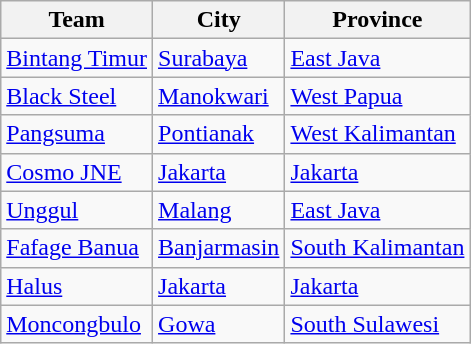<table class="wikitable sortable" style="text-align:left;">
<tr>
<th>Team</th>
<th>City</th>
<th>Province</th>
</tr>
<tr>
<td><a href='#'>Bintang Timur</a></td>
<td><a href='#'>Surabaya</a></td>
<td><a href='#'>East Java</a></td>
</tr>
<tr>
<td><a href='#'>Black Steel</a></td>
<td><a href='#'>Manokwari</a></td>
<td><a href='#'>West Papua</a></td>
</tr>
<tr>
<td><a href='#'>Pangsuma</a></td>
<td><a href='#'>Pontianak</a></td>
<td><a href='#'>West Kalimantan</a></td>
</tr>
<tr>
<td><a href='#'>Cosmo JNE</a></td>
<td><a href='#'>Jakarta</a></td>
<td><a href='#'>Jakarta</a></td>
</tr>
<tr>
<td><a href='#'>Unggul</a></td>
<td><a href='#'>Malang</a></td>
<td><a href='#'>East Java</a></td>
</tr>
<tr>
<td><a href='#'>Fafage Banua</a></td>
<td><a href='#'>Banjarmasin</a></td>
<td><a href='#'>South Kalimantan</a></td>
</tr>
<tr>
<td><a href='#'>Halus</a></td>
<td><a href='#'>Jakarta</a></td>
<td><a href='#'>Jakarta</a></td>
</tr>
<tr>
<td><a href='#'>Moncongbulo</a></td>
<td><a href='#'>Gowa</a></td>
<td><a href='#'>South Sulawesi</a></td>
</tr>
</table>
